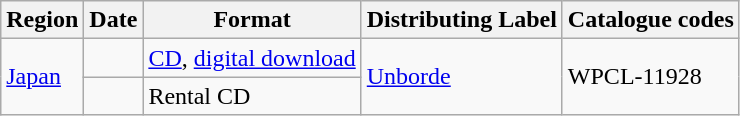<table class="wikitable">
<tr>
<th>Region</th>
<th>Date</th>
<th>Format</th>
<th>Distributing Label</th>
<th>Catalogue codes</th>
</tr>
<tr>
<td rowspan=2><a href='#'>Japan</a></td>
<td></td>
<td><a href='#'>CD</a>, <a href='#'>digital download</a></td>
<td rowspan=2><a href='#'>Unborde</a></td>
<td rowspan=2>WPCL-11928</td>
</tr>
<tr>
<td></td>
<td>Rental CD</td>
</tr>
</table>
